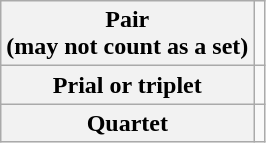<table class="wikitable">
<tr>
<th>Pair<br>(may not count as a set)</th>
<td></td>
</tr>
<tr>
<th>Prial or triplet</th>
<td></td>
</tr>
<tr>
<th>Quartet</th>
<td></td>
</tr>
</table>
